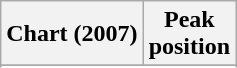<table class="wikitable sortable">
<tr>
<th>Chart (2007)</th>
<th>Peak<br>position</th>
</tr>
<tr>
</tr>
<tr>
</tr>
</table>
